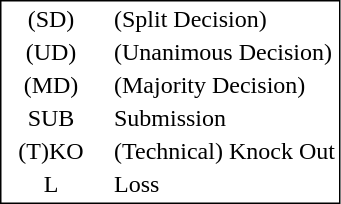<table style="border:1px solid black;" align=left>
<tr>
<td style="width:60px; text-align:center;">(SD)</td>
<td> </td>
<td>(Split Decision)</td>
</tr>
<tr>
<td style="width:60px; text-align:center;">(UD)</td>
<td> </td>
<td>(Unanimous Decision)</td>
</tr>
<tr>
<td style="width:60px; text-align:center;">(MD)</td>
<td> </td>
<td>(Majority Decision)</td>
</tr>
<tr>
<td style="width:60px; text-align:center;">SUB</td>
<td> </td>
<td>Submission</td>
</tr>
<tr>
<td style="width:60px; text-align:center;">(T)KO</td>
<td> </td>
<td>(Technical) Knock Out</td>
</tr>
<tr>
<td style="width:60px; text-align:center;">L</td>
<td> </td>
<td>Loss</td>
</tr>
</table>
